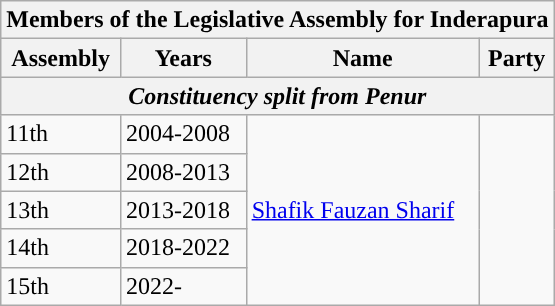<table class="wikitable">
<tr>
<th colspan="4">Members of the Legislative Assembly for Inderapura</th>
</tr>
<tr>
<th>Assembly</th>
<th>Years</th>
<th>Name</th>
<th>Party</th>
</tr>
<tr>
<th colspan="4"><em>Constituency split from Penur</em></th>
</tr>
<tr>
<td>11th</td>
<td>2004-2008</td>
<td rowspan="5"><a href='#'>Shafik Fauzan Sharif</a></td>
<td rowspan="5"></td>
</tr>
<tr>
<td>12th</td>
<td>2008-2013</td>
</tr>
<tr>
<td>13th</td>
<td>2013-2018</td>
</tr>
<tr>
<td>14th</td>
<td>2018-2022</td>
</tr>
<tr>
<td>15th</td>
<td>2022-</td>
</tr>
</table>
